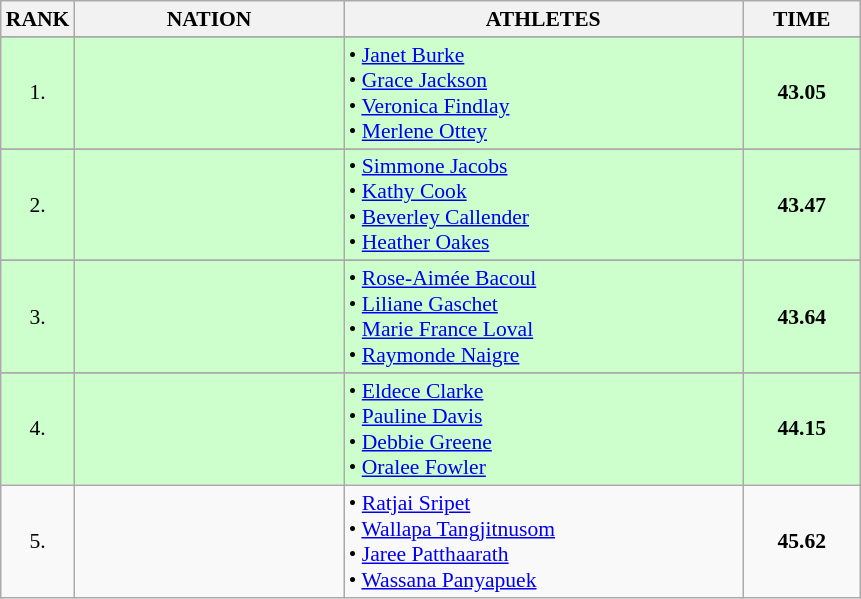<table class="wikitable" style="border-collapse: collapse; font-size: 90%;">
<tr>
<th>RANK</th>
<th style="width: 12em">NATION</th>
<th style="width: 18em">ATHLETES</th>
<th style="width: 5em">TIME</th>
</tr>
<tr>
</tr>
<tr style="background:#ccffcc;">
<td align="center">1.</td>
<td align="center"></td>
<td>• <a href='#'>Janet Burke</a><br>• <a href='#'>Grace Jackson</a><br>• <a href='#'>Veronica Findlay</a><br>• <a href='#'>Merlene Ottey</a></td>
<td align="center"><strong>43.05</strong></td>
</tr>
<tr>
</tr>
<tr style="background:#ccffcc;">
<td align="center">2.</td>
<td align="center"></td>
<td>• <a href='#'>Simmone Jacobs</a><br>• <a href='#'>Kathy Cook</a><br>• <a href='#'>Beverley Callender</a><br>• <a href='#'>Heather Oakes</a></td>
<td align="center"><strong>43.47</strong></td>
</tr>
<tr>
</tr>
<tr style="background:#ccffcc;">
<td align="center">3.</td>
<td align="center"></td>
<td>• <a href='#'>Rose-Aimée Bacoul</a><br>• <a href='#'>Liliane Gaschet</a><br>• <a href='#'>Marie France Loval</a><br>• <a href='#'>Raymonde Naigre</a></td>
<td align="center"><strong>43.64</strong></td>
</tr>
<tr>
</tr>
<tr style="background:#ccffcc;">
<td align="center">4.</td>
<td align="center"></td>
<td>• <a href='#'>Eldece Clarke</a><br>• <a href='#'>Pauline Davis</a><br>• <a href='#'>Debbie Greene</a><br>• <a href='#'>Oralee Fowler</a></td>
<td align="center"><strong>44.15</strong></td>
</tr>
<tr>
<td align="center">5.</td>
<td align="center"></td>
<td>• <a href='#'>Ratjai Sripet</a><br>• <a href='#'>Wallapa Tangjitnusom</a><br>• <a href='#'>Jaree Patthaarath</a><br>• <a href='#'>Wassana Panyapuek</a></td>
<td align="center"><strong>45.62</strong></td>
</tr>
</table>
